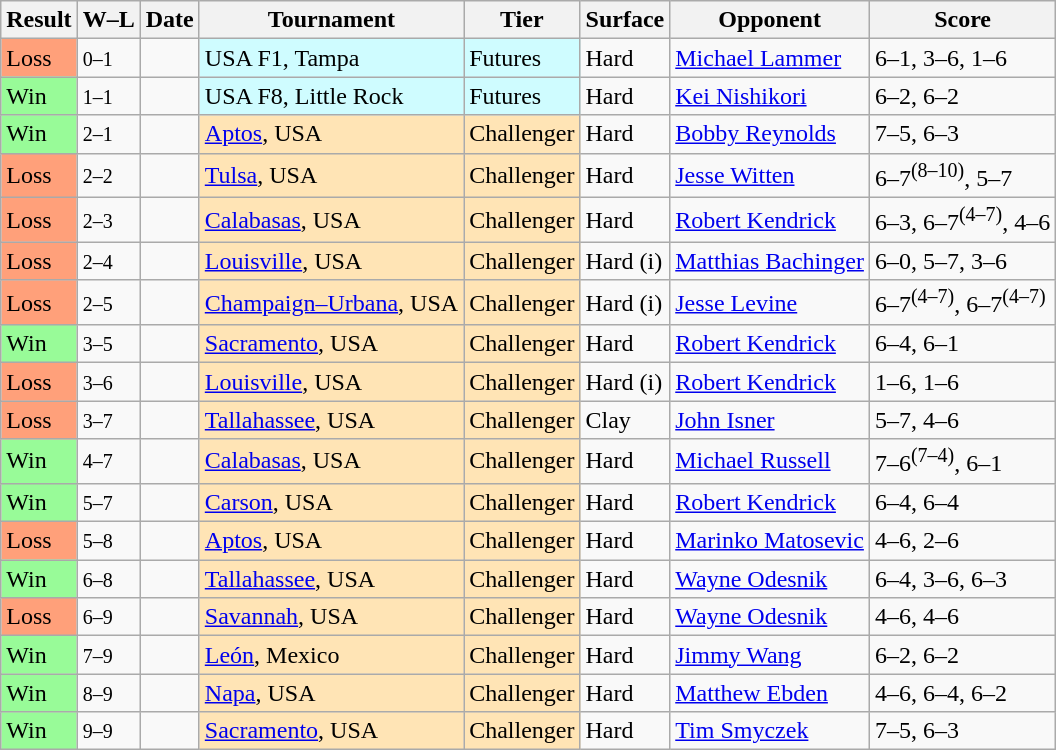<table class="sortable wikitable">
<tr>
<th>Result</th>
<th class="unsortable">W–L</th>
<th>Date</th>
<th>Tournament</th>
<th>Tier</th>
<th>Surface</th>
<th>Opponent</th>
<th class="unsortable">Score</th>
</tr>
<tr>
<td bgcolor=FFA07A>Loss</td>
<td><small>0–1</small></td>
<td></td>
<td style="background:#cffcff;">USA F1, Tampa</td>
<td style="background:#cffcff;">Futures</td>
<td>Hard</td>
<td> <a href='#'>Michael Lammer</a></td>
<td>6–1, 3–6, 1–6</td>
</tr>
<tr>
<td bgcolor=98FB98>Win</td>
<td><small>1–1</small></td>
<td></td>
<td style="background:#cffcff;">USA F8, Little Rock</td>
<td style="background:#cffcff;">Futures</td>
<td>Hard</td>
<td> <a href='#'>Kei Nishikori</a></td>
<td>6–2, 6–2</td>
</tr>
<tr>
<td bgcolor=98FB98>Win</td>
<td><small>2–1</small></td>
<td></td>
<td style="background:moccasin;"><a href='#'>Aptos</a>, USA</td>
<td style="background:moccasin;">Challenger</td>
<td>Hard</td>
<td> <a href='#'>Bobby Reynolds</a></td>
<td>7–5, 6–3</td>
</tr>
<tr>
<td bgcolor=FFA07A>Loss</td>
<td><small>2–2</small></td>
<td></td>
<td style="background:moccasin;"><a href='#'>Tulsa</a>, USA</td>
<td style="background:moccasin;">Challenger</td>
<td>Hard</td>
<td> <a href='#'>Jesse Witten</a></td>
<td>6–7<sup>(8–10)</sup>, 5–7</td>
</tr>
<tr>
<td bgcolor=FFA07A>Loss</td>
<td><small>2–3</small></td>
<td></td>
<td style="background:moccasin;"><a href='#'>Calabasas</a>, USA</td>
<td style="background:moccasin;">Challenger</td>
<td>Hard</td>
<td> <a href='#'>Robert Kendrick</a></td>
<td>6–3, 6–7<sup>(4–7)</sup>, 4–6</td>
</tr>
<tr>
<td bgcolor=FFA07A>Loss</td>
<td><small>2–4</small></td>
<td></td>
<td style="background:moccasin;"><a href='#'>Louisville</a>, USA</td>
<td style="background:moccasin;">Challenger</td>
<td>Hard (i)</td>
<td> <a href='#'>Matthias Bachinger</a></td>
<td>6–0, 5–7, 3–6</td>
</tr>
<tr>
<td bgcolor=FFA07A>Loss</td>
<td><small>2–5</small></td>
<td></td>
<td style="background:moccasin;"><a href='#'>Champaign–Urbana</a>, USA</td>
<td style="background:moccasin;">Challenger</td>
<td>Hard (i)</td>
<td> <a href='#'>Jesse Levine</a></td>
<td>6–7<sup>(4–7)</sup>, 6–7<sup>(4–7)</sup></td>
</tr>
<tr>
<td bgcolor=98FB98>Win</td>
<td><small>3–5</small></td>
<td></td>
<td style="background:moccasin;"><a href='#'>Sacramento</a>, USA</td>
<td style="background:moccasin;">Challenger</td>
<td>Hard</td>
<td> <a href='#'>Robert Kendrick</a></td>
<td>6–4, 6–1</td>
</tr>
<tr>
<td bgcolor=FFA07A>Loss</td>
<td><small>3–6</small></td>
<td></td>
<td style="background:moccasin;"><a href='#'>Louisville</a>, USA</td>
<td style="background:moccasin;">Challenger</td>
<td>Hard (i)</td>
<td> <a href='#'>Robert Kendrick</a></td>
<td>1–6, 1–6</td>
</tr>
<tr>
<td bgcolor=FFA07A>Loss</td>
<td><small>3–7</small></td>
<td><a href='#'></a></td>
<td style="background:moccasin;"><a href='#'>Tallahassee</a>, USA</td>
<td style="background:moccasin;">Challenger</td>
<td>Clay</td>
<td> <a href='#'>John Isner</a></td>
<td>5–7, 4–6</td>
</tr>
<tr>
<td bgcolor=98FB98>Win</td>
<td><small>4–7</small></td>
<td><a href='#'></a></td>
<td style="background:moccasin;"><a href='#'>Calabasas</a>, USA</td>
<td style="background:moccasin;">Challenger</td>
<td>Hard</td>
<td> <a href='#'>Michael Russell</a></td>
<td>7–6<sup>(7–4)</sup>, 6–1</td>
</tr>
<tr>
<td bgcolor=98FB98>Win</td>
<td><small>5–7</small></td>
<td><a href='#'></a></td>
<td style="background:moccasin;"><a href='#'>Carson</a>, USA</td>
<td style="background:moccasin;">Challenger</td>
<td>Hard</td>
<td> <a href='#'>Robert Kendrick</a></td>
<td>6–4, 6–4</td>
</tr>
<tr>
<td bgcolor=FFA07A>Loss</td>
<td><small>5–8</small></td>
<td><a href='#'></a></td>
<td style="background:moccasin;"><a href='#'>Aptos</a>, USA</td>
<td style="background:moccasin;">Challenger</td>
<td>Hard</td>
<td> <a href='#'>Marinko Matosevic</a></td>
<td>4–6, 2–6</td>
</tr>
<tr>
<td bgcolor=98FB98>Win</td>
<td><small>6–8</small></td>
<td><a href='#'></a></td>
<td style="background:moccasin;"><a href='#'>Tallahassee</a>, USA</td>
<td style="background:moccasin;">Challenger</td>
<td>Hard</td>
<td> <a href='#'>Wayne Odesnik</a></td>
<td>6–4, 3–6, 6–3</td>
</tr>
<tr>
<td bgcolor=FFA07A>Loss</td>
<td><small>6–9</small></td>
<td><a href='#'></a></td>
<td style="background:moccasin;"><a href='#'>Savannah</a>, USA</td>
<td style="background:moccasin;">Challenger</td>
<td>Hard</td>
<td> <a href='#'>Wayne Odesnik</a></td>
<td>4–6, 4–6</td>
</tr>
<tr>
<td bgcolor=98FB98>Win</td>
<td><small>7–9</small></td>
<td><a href='#'></a></td>
<td style="background:moccasin;"><a href='#'>León</a>, Mexico</td>
<td style="background:moccasin;">Challenger</td>
<td>Hard</td>
<td> <a href='#'>Jimmy Wang</a></td>
<td>6–2, 6–2</td>
</tr>
<tr>
<td bgcolor=98FB98>Win</td>
<td><small>8–9</small></td>
<td><a href='#'></a></td>
<td style="background:moccasin;"><a href='#'>Napa</a>, USA</td>
<td style="background:moccasin;">Challenger</td>
<td>Hard</td>
<td> <a href='#'>Matthew Ebden</a></td>
<td>4–6, 6–4, 6–2</td>
</tr>
<tr>
<td bgcolor=98FB98>Win</td>
<td><small>9–9</small></td>
<td><a href='#'></a></td>
<td style="background:moccasin;"><a href='#'>Sacramento</a>, USA</td>
<td style="background:moccasin;">Challenger</td>
<td>Hard</td>
<td> <a href='#'>Tim Smyczek</a></td>
<td>7–5, 6–3</td>
</tr>
</table>
